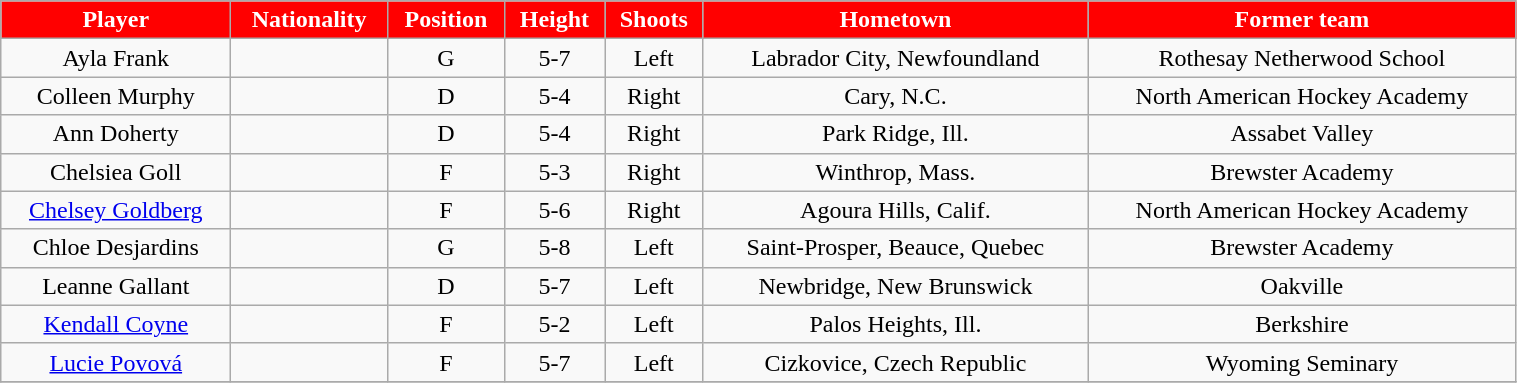<table class="wikitable" width="80%">
<tr align="center"  style=" background:red;color:#FFFFFF;">
<td><strong>Player</strong></td>
<td><strong>Nationality</strong></td>
<td><strong>Position</strong></td>
<td><strong>Height</strong></td>
<td><strong>Shoots</strong></td>
<td><strong>Hometown</strong></td>
<td><strong>Former team</strong></td>
</tr>
<tr align="center" bgcolor="">
<td>Ayla Frank</td>
<td></td>
<td>G</td>
<td>5-7</td>
<td>Left</td>
<td>Labrador City, Newfoundland</td>
<td>Rothesay Netherwood School</td>
</tr>
<tr align="center" bgcolor="">
<td>Colleen Murphy</td>
<td></td>
<td>D</td>
<td>5-4</td>
<td>Right</td>
<td>Cary, N.C.</td>
<td>North American Hockey Academy</td>
</tr>
<tr align="center" bgcolor="">
<td>Ann Doherty</td>
<td></td>
<td>D</td>
<td>5-4</td>
<td>Right</td>
<td>Park Ridge, Ill.</td>
<td>Assabet Valley</td>
</tr>
<tr align="center" bgcolor="">
<td>Chelsiea Goll</td>
<td></td>
<td>F</td>
<td>5-3</td>
<td>Right</td>
<td>Winthrop, Mass.</td>
<td>Brewster Academy</td>
</tr>
<tr align="center" bgcolor="">
<td><a href='#'>Chelsey Goldberg</a></td>
<td></td>
<td>F</td>
<td>5-6</td>
<td>Right</td>
<td>Agoura Hills, Calif.</td>
<td>North American Hockey Academy</td>
</tr>
<tr align="center" bgcolor="">
<td>Chloe Desjardins</td>
<td></td>
<td>G</td>
<td>5-8</td>
<td>Left</td>
<td>Saint-Prosper, Beauce, Quebec</td>
<td>Brewster Academy</td>
</tr>
<tr align="center" bgcolor="">
<td>Leanne Gallant</td>
<td></td>
<td>D</td>
<td>5-7</td>
<td>Left</td>
<td>Newbridge, New Brunswick</td>
<td>Oakville</td>
</tr>
<tr align="center" bgcolor="">
<td><a href='#'>Kendall Coyne</a></td>
<td></td>
<td>F</td>
<td>5-2</td>
<td>Left</td>
<td>Palos Heights, Ill.</td>
<td>Berkshire</td>
</tr>
<tr align="center" bgcolor="">
<td><a href='#'>Lucie Povová</a></td>
<td></td>
<td>F</td>
<td>5-7</td>
<td>Left</td>
<td>Cizkovice, Czech Republic</td>
<td>Wyoming Seminary</td>
</tr>
<tr align="center" bgcolor="">
</tr>
</table>
